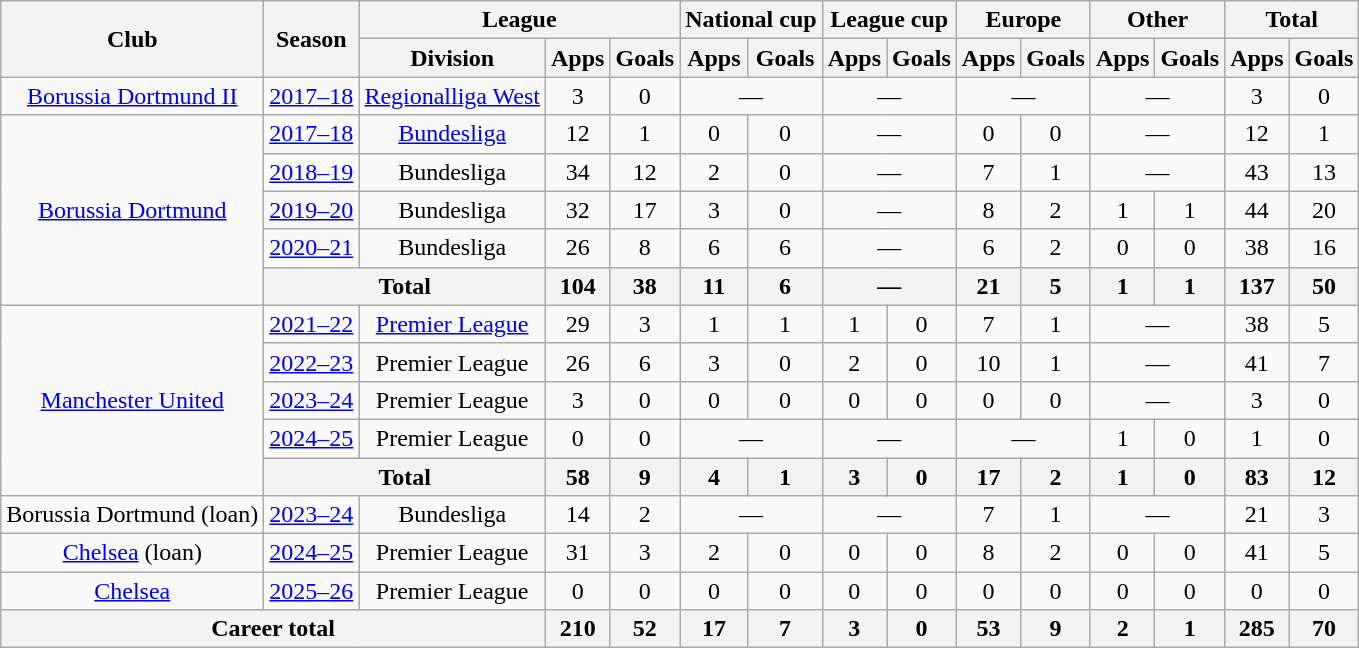<table class="wikitable" style="text-align: center;">
<tr>
<th rowspan="2">Club</th>
<th rowspan="2">Season</th>
<th colspan="3">League</th>
<th colspan="2">National cup</th>
<th colspan="2">League cup</th>
<th colspan="2">Europe</th>
<th colspan="2">Other</th>
<th colspan="2">Total</th>
</tr>
<tr>
<th>Division</th>
<th>Apps</th>
<th>Goals</th>
<th>Apps</th>
<th>Goals</th>
<th>Apps</th>
<th>Goals</th>
<th>Apps</th>
<th>Goals</th>
<th>Apps</th>
<th>Goals</th>
<th>Apps</th>
<th>Goals</th>
</tr>
<tr>
<td><a href='#'>Borussia Dortmund II</a></td>
<td><a href='#'>2017–18</a></td>
<td><a href='#'>Regionalliga West</a></td>
<td>3</td>
<td>0</td>
<td colspan="2">—</td>
<td colspan="2">—</td>
<td colspan="2">—</td>
<td colspan="2">—</td>
<td>3</td>
<td>0</td>
</tr>
<tr>
<td rowspan="5"><a href='#'>Borussia Dortmund</a></td>
<td><a href='#'>2017–18</a></td>
<td><a href='#'>Bundesliga</a></td>
<td>12</td>
<td>1</td>
<td>0</td>
<td>0</td>
<td colspan="2">—</td>
<td>0</td>
<td>0</td>
<td colspan="2">—</td>
<td>12</td>
<td>1</td>
</tr>
<tr>
<td><a href='#'>2018–19</a></td>
<td>Bundesliga</td>
<td>34</td>
<td>12</td>
<td>2</td>
<td>0</td>
<td colspan="2">—</td>
<td>7</td>
<td>1</td>
<td colspan="2">—</td>
<td>43</td>
<td>13</td>
</tr>
<tr>
<td><a href='#'>2019–20</a></td>
<td>Bundesliga</td>
<td>32</td>
<td>17</td>
<td>3</td>
<td>0</td>
<td colspan="2">—</td>
<td>8</td>
<td>2</td>
<td>1</td>
<td>1</td>
<td>44</td>
<td>20</td>
</tr>
<tr>
<td><a href='#'>2020–21</a></td>
<td>Bundesliga</td>
<td>26</td>
<td>8</td>
<td>6</td>
<td>6</td>
<td colspan="2">—</td>
<td>6</td>
<td>2</td>
<td>0</td>
<td>0</td>
<td>38</td>
<td>16</td>
</tr>
<tr>
<th colspan="2">Total</th>
<th>104</th>
<th>38</th>
<th>11</th>
<th>6</th>
<th colspan="2">—</th>
<th>21</th>
<th>5</th>
<th>1</th>
<th>1</th>
<th>137</th>
<th>50</th>
</tr>
<tr>
<td rowspan="5"><a href='#'>Manchester United</a></td>
<td><a href='#'>2021–22</a></td>
<td><a href='#'>Premier League</a></td>
<td>29</td>
<td>3</td>
<td>1</td>
<td>1</td>
<td>1</td>
<td>0</td>
<td>7</td>
<td>1</td>
<td colspan="2">—</td>
<td>38</td>
<td>5</td>
</tr>
<tr>
<td><a href='#'>2022–23</a></td>
<td>Premier League</td>
<td>26</td>
<td>6</td>
<td>3</td>
<td>0</td>
<td>2</td>
<td>0</td>
<td>10</td>
<td>1</td>
<td colspan="2">—</td>
<td>41</td>
<td>7</td>
</tr>
<tr>
<td><a href='#'>2023–24</a></td>
<td>Premier League</td>
<td>3</td>
<td>0</td>
<td>0</td>
<td>0</td>
<td>0</td>
<td>0</td>
<td>0</td>
<td>0</td>
<td colspan="2">—</td>
<td>3</td>
<td>0</td>
</tr>
<tr>
<td><a href='#'>2024–25</a></td>
<td>Premier League</td>
<td>0</td>
<td>0</td>
<td colspan="2">—</td>
<td colspan="2">—</td>
<td colspan="2">—</td>
<td>1</td>
<td>0</td>
<td>1</td>
<td>0</td>
</tr>
<tr>
<th colspan="2">Total</th>
<th>58</th>
<th>9</th>
<th>4</th>
<th>1</th>
<th>3</th>
<th>0</th>
<th>17</th>
<th>2</th>
<th>1</th>
<th>0</th>
<th>83</th>
<th>12</th>
</tr>
<tr>
<td>Borussia Dortmund (loan)</td>
<td><a href='#'>2023–24</a></td>
<td>Bundesliga</td>
<td>14</td>
<td>2</td>
<td colspan="2">—</td>
<td colspan="2">—</td>
<td>7</td>
<td>1</td>
<td colspan="2">—</td>
<td>21</td>
<td>3</td>
</tr>
<tr>
<td><a href='#'>Chelsea</a> (loan)</td>
<td><a href='#'>2024–25</a></td>
<td>Premier League</td>
<td>31</td>
<td>3</td>
<td>2</td>
<td>0</td>
<td>0</td>
<td>0</td>
<td>8</td>
<td>2</td>
<td>0</td>
<td>0</td>
<td>41</td>
<td>5</td>
</tr>
<tr>
<td><a href='#'>Chelsea</a></td>
<td><a href='#'>2025–26</a></td>
<td>Premier League</td>
<td>0</td>
<td>0</td>
<td>0</td>
<td>0</td>
<td>0</td>
<td>0</td>
<td>0</td>
<td>0</td>
<td>0</td>
<td>0</td>
<td>0</td>
<td>0</td>
</tr>
<tr>
<th colspan="3">Career total</th>
<th>210</th>
<th>52</th>
<th>17</th>
<th>7</th>
<th>3</th>
<th>0</th>
<th>53</th>
<th>9</th>
<th>2</th>
<th>1</th>
<th>285</th>
<th>70</th>
</tr>
</table>
